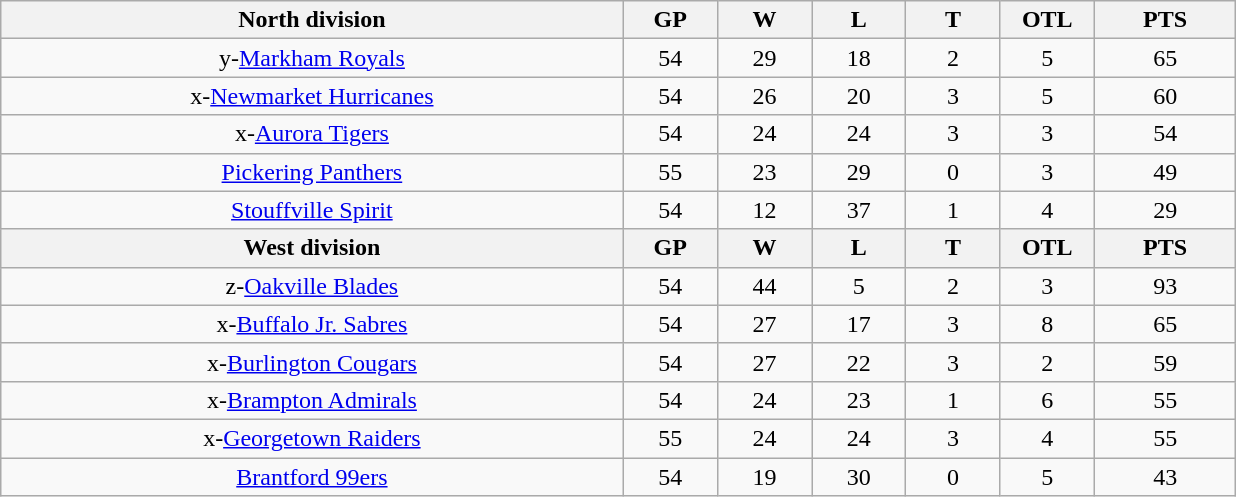<table class="wikitable" style="text-align:center">
<tr>
<th bgcolor="#DDDDFF" width="33%">North division</th>
<th bgcolor="#DDDDFF" width="5%">GP</th>
<th bgcolor="#DDDDFF" width="5%">W</th>
<th bgcolor="#DDDDFF" width="5%">L</th>
<th bgcolor="#DDDDFF" width="5%">T</th>
<th bgcolor="#DDDDFF" width="5%">OTL</th>
<th bgcolor="#DDDDFF" width="7.5%">PTS</th>
</tr>
<tr>
<td>y-<a href='#'>Markham Royals</a></td>
<td>54</td>
<td>29</td>
<td>18</td>
<td>2</td>
<td>5</td>
<td>65</td>
</tr>
<tr>
<td>x-<a href='#'>Newmarket Hurricanes</a></td>
<td>54</td>
<td>26</td>
<td>20</td>
<td>3</td>
<td>5</td>
<td>60</td>
</tr>
<tr>
<td>x-<a href='#'>Aurora Tigers</a></td>
<td>54</td>
<td>24</td>
<td>24</td>
<td>3</td>
<td>3</td>
<td>54</td>
</tr>
<tr>
<td><a href='#'>Pickering Panthers</a></td>
<td>55</td>
<td>23</td>
<td>29</td>
<td>0</td>
<td>3</td>
<td>49</td>
</tr>
<tr>
<td><a href='#'>Stouffville Spirit</a></td>
<td>54</td>
<td>12</td>
<td>37</td>
<td>1</td>
<td>4</td>
<td>29</td>
</tr>
<tr>
<th bgcolor="#DDDDFF" width="33%">West division</th>
<th bgcolor="#DDDDFF" width="5%">GP</th>
<th bgcolor="#DDDDFF" width="5%">W</th>
<th bgcolor="#DDDDFF" width="5%">L</th>
<th bgcolor="#DDDDFF" width="5%">T</th>
<th bgcolor="#DDDDFF" width="5%">OTL</th>
<th bgcolor="#DDDDFF" width="7.5%">PTS</th>
</tr>
<tr>
<td>z-<a href='#'>Oakville Blades</a></td>
<td>54</td>
<td>44</td>
<td>5</td>
<td>2</td>
<td>3</td>
<td>93</td>
</tr>
<tr>
<td>x-<a href='#'>Buffalo Jr. Sabres</a></td>
<td>54</td>
<td>27</td>
<td>17</td>
<td>3</td>
<td>8</td>
<td>65</td>
</tr>
<tr>
<td>x-<a href='#'>Burlington Cougars</a></td>
<td>54</td>
<td>27</td>
<td>22</td>
<td>3</td>
<td>2</td>
<td>59</td>
</tr>
<tr>
<td>x-<a href='#'>Brampton Admirals</a></td>
<td>54</td>
<td>24</td>
<td>23</td>
<td>1</td>
<td>6</td>
<td>55</td>
</tr>
<tr>
<td>x-<a href='#'>Georgetown Raiders</a></td>
<td>55</td>
<td>24</td>
<td>24</td>
<td>3</td>
<td>4</td>
<td>55</td>
</tr>
<tr>
<td><a href='#'>Brantford 99ers</a></td>
<td>54</td>
<td>19</td>
<td>30</td>
<td>0</td>
<td>5</td>
<td>43</td>
</tr>
</table>
